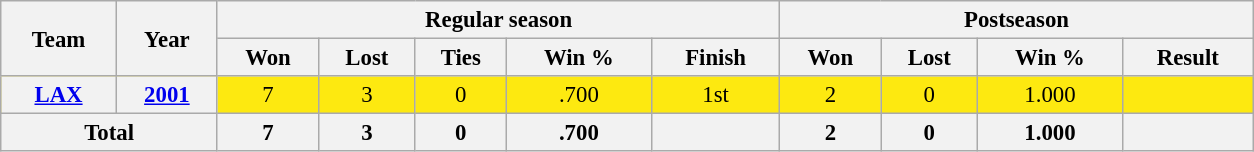<table class="wikitable" style="font-size: 95%; text-align:center; width:55em">
<tr>
<th rowspan="2">Team</th>
<th rowspan="2">Year</th>
<th colspan="5">Regular season</th>
<th colspan="4">Postseason</th>
</tr>
<tr>
<th>Won</th>
<th>Lost</th>
<th>Ties</th>
<th>Win %</th>
<th>Finish</th>
<th>Won</th>
<th>Lost</th>
<th>Win %</th>
<th>Result</th>
</tr>
<tr style="background:#FDE910">
<th><a href='#'>LAX</a></th>
<th><a href='#'>2001</a></th>
<td>7</td>
<td>3</td>
<td>0</td>
<td>.700</td>
<td>1st </td>
<td>2</td>
<td>0</td>
<td>1.000</td>
<td></td>
</tr>
<tr>
<th colspan="2">Total</th>
<th>7</th>
<th>3</th>
<th>0</th>
<th>.700</th>
<th></th>
<th>2</th>
<th>0</th>
<th>1.000</th>
<th></th>
</tr>
</table>
